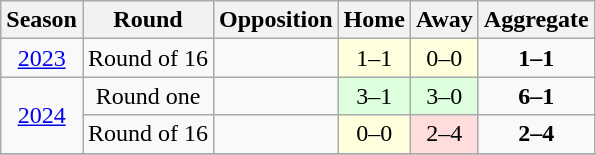<table class="wikitable collapsible sortable" style="text-align:center; ">
<tr>
<th>Season</th>
<th>Round</th>
<th>Opposition</th>
<th>Home</th>
<th>Away</th>
<th>Aggregate</th>
</tr>
<tr>
<td><a href='#'>2023</a></td>
<td>Round of 16</td>
<td style="text-align:left;"></td>
<td style="text-align:center; background:#ffd;">1–1</td>
<td style="text-align:center; background:#ffd;">0–0</td>
<td style="text-align:center; "><strong>1–1</strong></td>
</tr>
<tr>
<td rowspan=2><a href='#'>2024</a></td>
<td>Round one</td>
<td style="text-align:left;"></td>
<td style="text-align:center; background:#dfd;">3–1</td>
<td style="text-align:center; background:#dfd;">3–0</td>
<td style="text-align:center; "><strong>6–1</strong></td>
</tr>
<tr>
<td>Round of 16</td>
<td style="text-align:left;"></td>
<td style="text-align:center; background:#ffd;">0–0</td>
<td style="text-align:center; background:#fdd">2–4</td>
<td style="text-align:center; "><strong>2–4</strong></td>
</tr>
<tr>
</tr>
</table>
